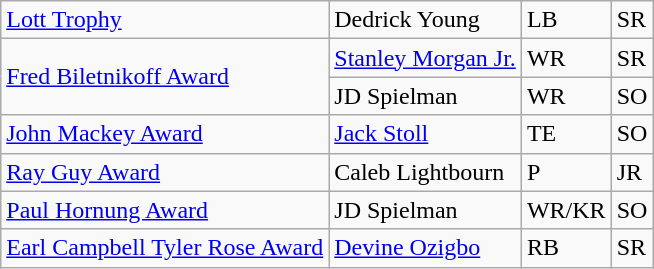<table class="wikitable">
<tr>
<td><a href='#'>Lott Trophy</a></td>
<td>Dedrick Young</td>
<td>LB</td>
<td>SR</td>
</tr>
<tr>
<td rowspan=2><a href='#'>Fred Biletnikoff Award</a></td>
<td><a href='#'>Stanley Morgan Jr.</a></td>
<td>WR</td>
<td>SR</td>
</tr>
<tr>
<td>JD Spielman</td>
<td>WR</td>
<td>SO</td>
</tr>
<tr>
<td><a href='#'>John Mackey Award</a></td>
<td><a href='#'>Jack Stoll</a></td>
<td>TE</td>
<td>SO</td>
</tr>
<tr>
<td><a href='#'>Ray Guy Award</a></td>
<td>Caleb Lightbourn</td>
<td>P</td>
<td>JR</td>
</tr>
<tr>
<td><a href='#'>Paul Hornung Award</a></td>
<td>JD Spielman</td>
<td>WR/KR</td>
<td>SO</td>
</tr>
<tr>
<td><a href='#'>Earl Campbell Tyler Rose Award</a></td>
<td><a href='#'>Devine Ozigbo</a></td>
<td>RB</td>
<td>SR</td>
</tr>
</table>
